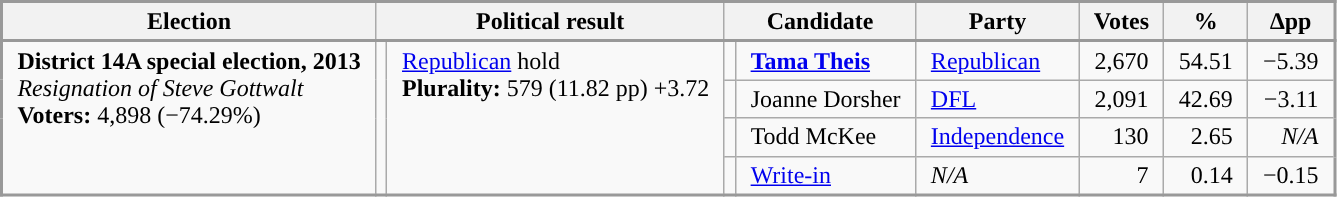<table class="wikitable">
<tr style="border: 2px solid #999999">
<th>Election</th>
<th align="center" colspan="2">Political result</th>
<th align="center" colspan="2">Candidate</th>
<th align="center">Party</th>
<th align="center">Votes</th>
<th align="center">%</th>
<th align="center">∆pp</th>
</tr>
<tr style="border-left: 2px solid #999999; border-right: 2px solid #999999">
<td rowspan="4" valign="top" style="padding:0.2em 0.6em 0.2em 0.6em"><strong>District 14A special election, 2013</strong><br><span><em>Resignation of Steve Gottwalt</em><br><strong>Voters:</strong> 4,898 (−74.29%)</span></td>
<td rowspan="4" style="background-color:"></td>
<td rowspan="4" valign="top" style="padding:0.2em 0.6em 0.2em 0.6em"><a href='#'>Republican</a> hold<br><span><strong>Plurality:</strong> 579 (11.82 pp) +3.72</span></td>
<td style="background-color:"></td>
<td style="padding:0.2em 0.6em 0.2em 0.6em"><strong><a href='#'>Tama Theis</a></strong></td>
<td style="padding:0.2em 0.6em 0.2em 0.6em"><a href='#'>Republican</a></td>
<td style="padding:0.2em 0.6em 0.2em 0.6em" align="right">2,670</td>
<td style="padding:0.2em 0.6em 0.2em 0.6em" align="right">54.51</td>
<td style="padding:0.2em 0.6em 0.2em 0.6em" align="right">−5.39</td>
</tr>
<tr style="border-left: 2px solid #999999; border-right: 2px solid #999999">
<td style="background-color:"></td>
<td style="padding:0.2em 0.6em 0.2em 0.6em">Joanne Dorsher</td>
<td style="padding:0.2em 0.6em 0.2em 0.6em"><a href='#'>DFL</a></td>
<td style="padding:0.2em 0.6em 0.2em 0.6em" align="right">2,091</td>
<td style="padding:0.2em 0.6em 0.2em 0.6em" align="right">42.69</td>
<td style="padding:0.2em 0.6em 0.2em 0.6em" align="right">−3.11</td>
</tr>
<tr style="border-left: 2px solid #999999; border-right: 2px solid #999999">
<td style="background-color:"></td>
<td style="padding:0.2em 0.6em 0.2em 0.6em">Todd McKee</td>
<td style="padding:0.2em 0.6em 0.2em 0.6em"><a href='#'>Independence</a></td>
<td style="padding:0.2em 0.6em 0.2em 0.6em" align="right">130</td>
<td style="padding:0.2em 0.6em 0.2em 0.6em" align="right">2.65</td>
<td style="padding:0.2em 0.6em 0.2em 0.6em" align="right"><em>N/A</em></td>
</tr>
<tr style="border-left: 2px solid #999999; border-right: 2px solid #999999; border-bottom: 2px solid #999999">
<td style="background-color:"></td>
<td style="padding:0.2em 0.6em 0.2em 0.6em"><a href='#'>Write-in</a></td>
<td style="padding:0.2em 0.6em 0.2em 0.6em"><em>N/A</em></td>
<td style="padding:0.2em 0.6em 0.2em 0.6em" align="right">7</td>
<td style="padding:0.2em 0.6em 0.2em 0.6em" align="right">0.14</td>
<td style="padding:0.2em 0.6em 0.2em 0.6em" align="right">−0.15</td>
</tr>
</table>
